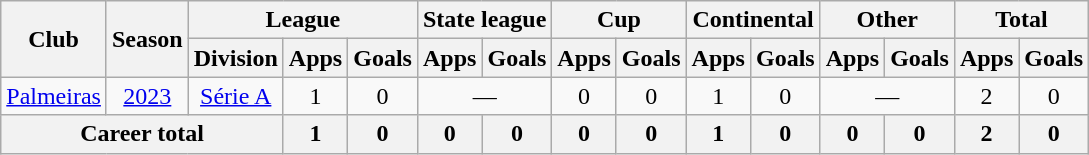<table class="wikitable" style="text-align: center">
<tr>
<th rowspan="2">Club</th>
<th rowspan="2">Season</th>
<th colspan="3">League</th>
<th colspan="2">State league</th>
<th colspan="2">Cup</th>
<th colspan="2">Continental</th>
<th colspan="2">Other</th>
<th colspan="2">Total</th>
</tr>
<tr>
<th>Division</th>
<th>Apps</th>
<th>Goals</th>
<th>Apps</th>
<th>Goals</th>
<th>Apps</th>
<th>Goals</th>
<th>Apps</th>
<th>Goals</th>
<th>Apps</th>
<th>Goals</th>
<th>Apps</th>
<th>Goals</th>
</tr>
<tr>
<td><a href='#'>Palmeiras</a></td>
<td><a href='#'>2023</a></td>
<td><a href='#'>Série A</a></td>
<td>1</td>
<td>0</td>
<td colspan="2">—</td>
<td>0</td>
<td>0</td>
<td>1</td>
<td>0</td>
<td colspan="2">—</td>
<td>2</td>
<td>0</td>
</tr>
<tr>
<th colspan="3"><strong>Career total</strong></th>
<th>1</th>
<th>0</th>
<th>0</th>
<th>0</th>
<th>0</th>
<th>0</th>
<th>1</th>
<th>0</th>
<th>0</th>
<th>0</th>
<th>2</th>
<th>0</th>
</tr>
</table>
